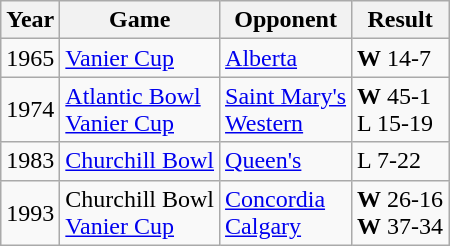<table class="wikitable">
<tr>
<th>Year</th>
<th>Game</th>
<th>Opponent</th>
<th>Result</th>
</tr>
<tr>
<td>1965</td>
<td><a href='#'>Vanier Cup</a></td>
<td><a href='#'>Alberta</a></td>
<td><strong>W</strong> 14-7</td>
</tr>
<tr>
<td>1974</td>
<td><a href='#'>Atlantic Bowl</a><br><a href='#'>Vanier Cup</a></td>
<td><a href='#'>Saint Mary's</a><br><a href='#'>Western</a></td>
<td><strong>W</strong> 45-1<br>L 15-19</td>
</tr>
<tr>
<td>1983</td>
<td><a href='#'>Churchill Bowl</a></td>
<td><a href='#'>Queen's</a></td>
<td>L 7-22</td>
</tr>
<tr>
<td>1993</td>
<td>Churchill Bowl<br><a href='#'>Vanier Cup</a></td>
<td><a href='#'>Concordia</a><br><a href='#'>Calgary</a></td>
<td><strong>W</strong> 26-16<br><strong>W</strong> 37-34</td>
</tr>
</table>
